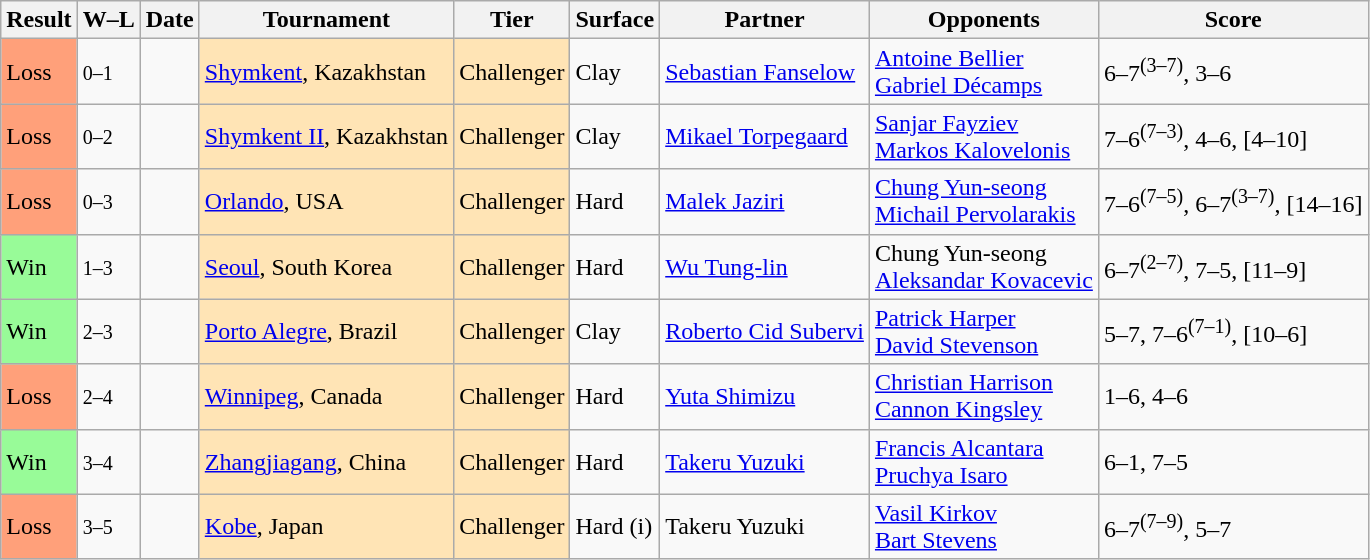<table class="sortable wikitable nowrap">
<tr>
<th>Result</th>
<th class="unsortable">W–L</th>
<th>Date</th>
<th>Tournament</th>
<th>Tier</th>
<th>Surface</th>
<th>Partner</th>
<th>Opponents</th>
<th class="unsortable">Score</th>
</tr>
<tr>
<td bgcolor=FFA07A>Loss</td>
<td><small>0–1</small></td>
<td><a href='#'></a></td>
<td style="background:moccasin;"><a href='#'>Shymkent</a>, Kazakhstan</td>
<td style="background:moccasin;">Challenger</td>
<td>Clay</td>
<td> <a href='#'>Sebastian Fanselow</a></td>
<td> <a href='#'>Antoine Bellier</a><br> <a href='#'>Gabriel Décamps</a></td>
<td>6–7<sup>(3–7)</sup>, 3–6</td>
</tr>
<tr>
<td bgcolor=FFA07A>Loss</td>
<td><small>0–2</small></td>
<td><a href='#'></a></td>
<td style="background:moccasin;"><a href='#'>Shymkent II</a>, Kazakhstan</td>
<td style="background:moccasin;">Challenger</td>
<td>Clay</td>
<td> <a href='#'>Mikael Torpegaard</a></td>
<td> <a href='#'>Sanjar Fayziev</a><br> <a href='#'>Markos Kalovelonis</a></td>
<td>7–6<sup>(7–3)</sup>, 4–6, [4–10]</td>
</tr>
<tr>
<td bgcolor=FFA07A>Loss</td>
<td><small>0–3</small></td>
<td><a href='#'></a></td>
<td style="background:moccasin;"><a href='#'>Orlando</a>, USA</td>
<td style="background:moccasin;">Challenger</td>
<td>Hard</td>
<td> <a href='#'>Malek Jaziri</a></td>
<td> <a href='#'>Chung Yun-seong</a><br> <a href='#'>Michail Pervolarakis</a></td>
<td>7–6<sup>(7–5)</sup>, 6–7<sup>(3–7)</sup>, [14–16]</td>
</tr>
<tr>
<td bgcolor=98FB98>Win</td>
<td><small>1–3</small></td>
<td><a href='#'></a></td>
<td style="background:moccasin;"><a href='#'>Seoul</a>, South Korea</td>
<td style="background:moccasin;">Challenger</td>
<td>Hard</td>
<td> <a href='#'>Wu Tung-lin</a></td>
<td> Chung Yun-seong<br> <a href='#'>Aleksandar Kovacevic</a></td>
<td>6–7<sup>(2–7)</sup>, 7–5, [11–9]</td>
</tr>
<tr>
<td bgcolor=98FB98>Win</td>
<td><small>2–3</small></td>
<td><a href='#'></a></td>
<td style="background:moccasin;"><a href='#'>Porto Alegre</a>, Brazil</td>
<td style="background:moccasin;">Challenger</td>
<td>Clay</td>
<td> <a href='#'>Roberto Cid Subervi</a></td>
<td> <a href='#'>Patrick Harper</a><br> <a href='#'>David Stevenson</a></td>
<td>5–7, 7–6<sup>(7–1)</sup>, [10–6]</td>
</tr>
<tr>
<td bgcolor=FFA07A>Loss</td>
<td><small>2–4</small></td>
<td><a href='#'></a></td>
<td style="background:moccasin;"><a href='#'>Winnipeg</a>, Canada</td>
<td style="background:moccasin;">Challenger</td>
<td>Hard</td>
<td> <a href='#'>Yuta Shimizu</a></td>
<td> <a href='#'>Christian Harrison</a><br> <a href='#'>Cannon Kingsley</a></td>
<td>1–6, 4–6</td>
</tr>
<tr>
<td bgcolor=98FB98>Win</td>
<td><small>3–4</small></td>
<td><a href='#'></a></td>
<td style="background:moccasin;"><a href='#'>Zhangjiagang</a>, China</td>
<td style="background:moccasin;">Challenger</td>
<td>Hard</td>
<td> <a href='#'>Takeru Yuzuki</a></td>
<td> <a href='#'>Francis Alcantara</a><br> <a href='#'>Pruchya Isaro</a></td>
<td>6–1, 7–5</td>
</tr>
<tr>
<td bgcolor=FFA07A>Loss</td>
<td><small>3–5</small></td>
<td><a href='#'></a></td>
<td style="background:moccasin;"><a href='#'>Kobe</a>, Japan</td>
<td style="background:moccasin;">Challenger</td>
<td>Hard (i)</td>
<td> Takeru Yuzuki</td>
<td> <a href='#'>Vasil Kirkov</a><br> <a href='#'>Bart Stevens</a></td>
<td>6–7<sup>(7–9)</sup>, 5–7</td>
</tr>
</table>
